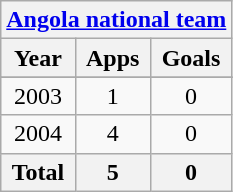<table class="wikitable" style="text-align:center">
<tr>
<th colspan=3><a href='#'>Angola national team</a></th>
</tr>
<tr>
<th>Year</th>
<th>Apps</th>
<th>Goals</th>
</tr>
<tr>
</tr>
<tr>
<td>2003</td>
<td>1</td>
<td>0</td>
</tr>
<tr>
<td>2004</td>
<td>4</td>
<td>0</td>
</tr>
<tr>
<th>Total</th>
<th>5</th>
<th>0</th>
</tr>
</table>
